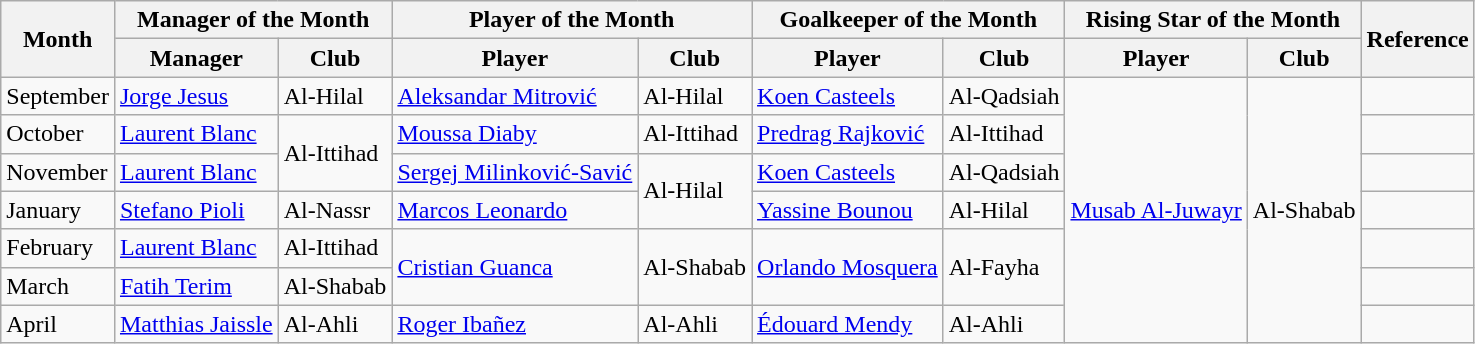<table class="wikitable">
<tr>
<th rowspan="2">Month</th>
<th colspan="2">Manager of the Month</th>
<th colspan="2">Player of the Month</th>
<th colspan="2">Goalkeeper of the Month</th>
<th colspan="2">Rising Star of the Month</th>
<th rowspan="2">Reference</th>
</tr>
<tr>
<th>Manager</th>
<th>Club</th>
<th>Player</th>
<th>Club</th>
<th>Player</th>
<th>Club</th>
<th>Player</th>
<th>Club</th>
</tr>
<tr>
<td>September</td>
<td> <a href='#'>Jorge Jesus</a></td>
<td>Al-Hilal</td>
<td> <a href='#'>Aleksandar Mitrović</a></td>
<td>Al-Hilal</td>
<td> <a href='#'>Koen Casteels</a></td>
<td>Al-Qadsiah</td>
<td rowspan="7"> <a href='#'>Musab Al-Juwayr</a></td>
<td rowspan="7">Al-Shabab</td>
<td align=center></td>
</tr>
<tr>
<td>October</td>
<td> <a href='#'>Laurent Blanc</a></td>
<td rowspan=2>Al-Ittihad</td>
<td> <a href='#'>Moussa Diaby</a></td>
<td>Al-Ittihad</td>
<td> <a href='#'>Predrag Rajković</a></td>
<td>Al-Ittihad</td>
<td align=center></td>
</tr>
<tr>
<td>November</td>
<td> <a href='#'>Laurent Blanc</a></td>
<td> <a href='#'>Sergej Milinković-Savić</a></td>
<td rowspan=2>Al-Hilal</td>
<td> <a href='#'>Koen Casteels</a></td>
<td>Al-Qadsiah</td>
<td align=center></td>
</tr>
<tr>
<td>January</td>
<td> <a href='#'>Stefano Pioli</a></td>
<td>Al-Nassr</td>
<td> <a href='#'>Marcos Leonardo</a></td>
<td> <a href='#'>Yassine Bounou</a></td>
<td>Al-Hilal</td>
<td></td>
</tr>
<tr>
<td>February</td>
<td> <a href='#'>Laurent Blanc</a></td>
<td>Al-Ittihad</td>
<td rowspan="2"> <a href='#'>Cristian Guanca</a></td>
<td rowspan="2">Al-Shabab</td>
<td rowspan="2"> <a href='#'>Orlando Mosquera</a></td>
<td rowspan="2">Al-Fayha</td>
<td></td>
</tr>
<tr>
<td>March</td>
<td> <a href='#'>Fatih Terim</a></td>
<td>Al-Shabab</td>
<td></td>
</tr>
<tr>
<td>April</td>
<td> <a href='#'>Matthias Jaissle</a></td>
<td>Al-Ahli</td>
<td> <a href='#'>Roger Ibañez</a></td>
<td>Al-Ahli</td>
<td> <a href='#'>Édouard Mendy</a></td>
<td>Al-Ahli</td>
<td></td>
</tr>
</table>
